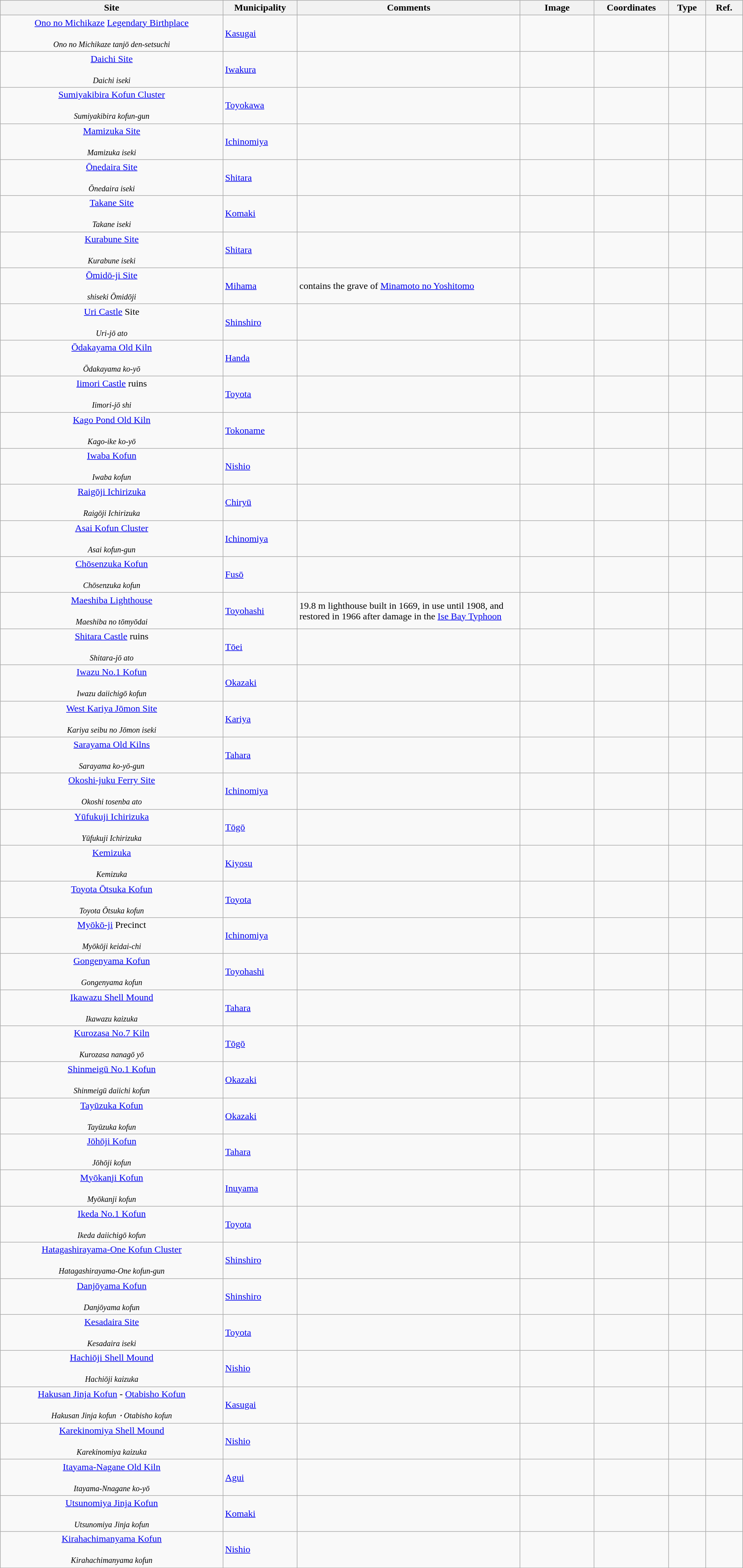<table class="wikitable sortable"  style="width:100%;">
<tr>
<th width="30%" align="left">Site</th>
<th width="10%" align="left">Municipality</th>
<th width="30%" align="left" class="unsortable">Comments</th>
<th width="10%" align="left"  class="unsortable">Image</th>
<th width="10%" align="left" class="unsortable">Coordinates</th>
<th width="5%" align="left">Type</th>
<th width="5%" align="left"  class="unsortable">Ref.</th>
</tr>
<tr>
<td align="center"><a href='#'>Ono no Michikaze</a> <a href='#'>Legendary Birthplace</a><br><br><small><em>Ono no Michikaze tanjō den-setsuchi</em></small></td>
<td><a href='#'>Kasugai</a></td>
<td></td>
<td></td>
<td></td>
<td></td>
<td></td>
</tr>
<tr>
<td align="center"><a href='#'>Daichi Site</a><br><br><small><em>Daichi iseki</em></small></td>
<td><a href='#'>Iwakura</a></td>
<td></td>
<td></td>
<td></td>
<td></td>
<td></td>
</tr>
<tr>
<td align="center"><a href='#'>Sumiyakibira Kofun Cluster</a><br><br><small><em>Sumiyakibira kofun-gun</em></small></td>
<td><a href='#'>Toyokawa</a></td>
<td></td>
<td></td>
<td></td>
<td></td>
<td></td>
</tr>
<tr>
<td align="center"><a href='#'>Mamizuka Site</a><br><br><small><em>Mamizuka iseki</em></small></td>
<td><a href='#'>Ichinomiya</a></td>
<td></td>
<td></td>
<td></td>
<td></td>
<td></td>
</tr>
<tr>
<td align="center"><a href='#'>Ōnedaira Site</a><br><br><small><em>Ōnedaira iseki</em></small></td>
<td><a href='#'>Shitara</a></td>
<td></td>
<td></td>
<td></td>
<td></td>
<td></td>
</tr>
<tr>
<td align="center"><a href='#'>Takane Site</a><br><br><small><em>Takane iseki</em></small></td>
<td><a href='#'>Komaki</a></td>
<td></td>
<td></td>
<td></td>
<td></td>
<td></td>
</tr>
<tr>
<td align="center"><a href='#'>Kurabune Site</a><br><br><small><em>Kurabune iseki</em></small></td>
<td><a href='#'>Shitara</a></td>
<td></td>
<td></td>
<td></td>
<td></td>
<td></td>
</tr>
<tr>
<td align="center"><a href='#'>Ōmidō-ji Site</a><br><br><small><em>shiseki Ōmidōji</em></small></td>
<td><a href='#'>Mihama</a></td>
<td>contains the grave of <a href='#'>Minamoto no Yoshitomo</a></td>
<td></td>
<td></td>
<td></td>
<td></td>
</tr>
<tr>
<td align="center"><a href='#'>Uri Castle</a> Site<br><br><small><em>Uri-jō ato</em></small></td>
<td><a href='#'>Shinshiro</a></td>
<td></td>
<td></td>
<td></td>
<td></td>
<td></td>
</tr>
<tr>
<td align="center"><a href='#'>Ōdakayama Old Kiln</a><br><br><small><em>Ōdakayama ko-yō</em></small></td>
<td><a href='#'>Handa</a></td>
<td></td>
<td></td>
<td></td>
<td></td>
<td></td>
</tr>
<tr>
<td align="center"><a href='#'>Iimori Castle</a> ruins<br><br><small><em>Iimori-jō shi</em></small></td>
<td><a href='#'>Toyota</a></td>
<td></td>
<td></td>
<td></td>
<td></td>
<td></td>
</tr>
<tr>
<td align="center"><a href='#'>Kago Pond Old Kiln</a><br><br><small><em>Kago-ike ko-yō</em></small></td>
<td><a href='#'>Tokoname</a></td>
<td></td>
<td></td>
<td></td>
<td></td>
<td></td>
</tr>
<tr>
<td align="center"><a href='#'>Iwaba Kofun</a><br><br><small><em>Iwaba kofun</em></small></td>
<td><a href='#'>Nishio</a></td>
<td></td>
<td></td>
<td></td>
<td></td>
<td></td>
</tr>
<tr>
<td align="center"><a href='#'>Raigōji Ichirizuka</a><br><br><small><em>Raigōji Ichirizuka</em></small></td>
<td><a href='#'>Chiryū</a></td>
<td></td>
<td></td>
<td></td>
<td></td>
<td></td>
</tr>
<tr>
<td align="center"><a href='#'>Asai Kofun Cluster</a><br><br><small><em>Asai kofun-gun</em></small></td>
<td><a href='#'>Ichinomiya</a></td>
<td></td>
<td></td>
<td></td>
<td></td>
<td></td>
</tr>
<tr>
<td align="center"><a href='#'>Chōsenzuka Kofun</a><br><br><small><em>Chōsenzuka kofun</em></small></td>
<td><a href='#'>Fusō</a></td>
<td></td>
<td></td>
<td></td>
<td></td>
<td></td>
</tr>
<tr>
<td align="center"><a href='#'>Maeshiba Lighthouse</a><br><br><small><em>Maeshiba no tōmyōdai</em></small></td>
<td><a href='#'>Toyohashi</a></td>
<td>19.8 m lighthouse built in 1669, in use until 1908, and restored in 1966 after damage in the <a href='#'>Ise Bay Typhoon</a></td>
<td></td>
<td></td>
<td></td>
<td></td>
</tr>
<tr>
<td align="center"><a href='#'>Shitara Castle</a> ruins<br><br><small><em>Shitara-jō ato</em></small></td>
<td><a href='#'>Tōei</a></td>
<td></td>
<td></td>
<td></td>
<td></td>
<td></td>
</tr>
<tr>
<td align="center"><a href='#'>Iwazu No.1 Kofun</a><br><br><small><em>Iwazu daiichigō kofun</em></small></td>
<td><a href='#'>Okazaki</a></td>
<td></td>
<td></td>
<td></td>
<td></td>
<td></td>
</tr>
<tr>
<td align="center"><a href='#'>West Kariya Jōmon Site</a><br><br><small><em>Kariya seibu no Jōmon iseki</em></small></td>
<td><a href='#'>Kariya</a></td>
<td></td>
<td></td>
<td></td>
<td></td>
<td></td>
</tr>
<tr>
<td align="center"><a href='#'>Sarayama Old Kilns</a><br><br><small><em>Sarayama ko-yō-gun</em></small></td>
<td><a href='#'>Tahara</a></td>
<td></td>
<td></td>
<td></td>
<td></td>
<td></td>
</tr>
<tr>
<td align="center"><a href='#'>Okoshi-juku Ferry Site</a><br><br><small><em>Okoshi tosenba ato</em></small></td>
<td><a href='#'>Ichinomiya</a></td>
<td></td>
<td></td>
<td></td>
<td></td>
<td></td>
</tr>
<tr>
<td align="center"><a href='#'>Yūfukuji Ichirizuka</a><br><br><small><em>Yūfukuji Ichirizuka</em></small></td>
<td><a href='#'>Tōgō</a></td>
<td></td>
<td></td>
<td></td>
<td></td>
<td></td>
</tr>
<tr>
<td align="center"><a href='#'>Kemizuka</a><br><br><small><em>Kemizuka</em></small></td>
<td><a href='#'>Kiyosu</a></td>
<td></td>
<td></td>
<td></td>
<td></td>
<td></td>
</tr>
<tr>
<td align="center"><a href='#'>Toyota Ōtsuka Kofun</a><br><br><small><em>Toyota Ōtsuka kofun</em></small></td>
<td><a href='#'>Toyota</a></td>
<td></td>
<td></td>
<td></td>
<td></td>
<td></td>
</tr>
<tr>
<td align="center"><a href='#'>Myōkō-ji</a> Precinct<br><br><small><em>Myōkōji keidai-chi</em></small></td>
<td><a href='#'>Ichinomiya</a></td>
<td></td>
<td></td>
<td></td>
<td></td>
<td></td>
</tr>
<tr>
<td align="center"><a href='#'>Gongenyama Kofun</a><br><br><small><em>Gongenyama kofun</em></small></td>
<td><a href='#'>Toyohashi</a></td>
<td></td>
<td></td>
<td></td>
<td></td>
<td></td>
</tr>
<tr>
<td align="center"><a href='#'>Ikawazu Shell Mound</a><br><br><small><em>Ikawazu kaizuka</em></small></td>
<td><a href='#'>Tahara</a></td>
<td></td>
<td></td>
<td></td>
<td></td>
<td></td>
</tr>
<tr>
<td align="center"><a href='#'>Kurozasa No.7 Kiln</a><br><br><small><em>Kurozasa nanagō yō</em></small></td>
<td><a href='#'>Tōgō</a></td>
<td></td>
<td></td>
<td></td>
<td></td>
<td></td>
</tr>
<tr>
<td align="center"><a href='#'>Shinmeigū No.1 Kofun</a><br><br><small><em>Shinmeigū daiichi kofun</em></small></td>
<td><a href='#'>Okazaki</a></td>
<td></td>
<td></td>
<td></td>
<td></td>
<td></td>
</tr>
<tr>
<td align="center"><a href='#'>Tayūzuka Kofun</a><br><br><small><em>Tayūzuka kofun</em></small></td>
<td><a href='#'>Okazaki</a></td>
<td></td>
<td></td>
<td></td>
<td></td>
<td></td>
</tr>
<tr>
<td align="center"><a href='#'>Jōhōji Kofun</a><br><br><small><em>Jōhōji kofun</em></small></td>
<td><a href='#'>Tahara</a></td>
<td></td>
<td></td>
<td></td>
<td></td>
<td></td>
</tr>
<tr>
<td align="center"><a href='#'>Myōkanji Kofun</a><br><br><small><em>Myōkanji kofun</em></small></td>
<td><a href='#'>Inuyama</a></td>
<td></td>
<td></td>
<td></td>
<td></td>
<td></td>
</tr>
<tr>
<td align="center"><a href='#'>Ikeda No.1 Kofun</a><br><br><small><em>Ikeda daiichigō kofun</em></small></td>
<td><a href='#'>Toyota</a></td>
<td></td>
<td></td>
<td></td>
<td></td>
<td></td>
</tr>
<tr>
<td align="center"><a href='#'>Hatagashirayama-One Kofun Cluster</a><br><br><small><em>Hatagashirayama-One kofun-gun</em></small></td>
<td><a href='#'>Shinshiro</a></td>
<td></td>
<td></td>
<td></td>
<td></td>
<td></td>
</tr>
<tr>
<td align="center"><a href='#'>Danjōyama Kofun</a><br><br><small><em>Danjōyama kofun</em></small></td>
<td><a href='#'>Shinshiro</a></td>
<td></td>
<td></td>
<td></td>
<td></td>
<td></td>
</tr>
<tr>
<td align="center"><a href='#'>Kesadaira Site</a><br><br><small><em>Kesadaira iseki</em></small></td>
<td><a href='#'>Toyota</a></td>
<td></td>
<td></td>
<td></td>
<td></td>
<td></td>
</tr>
<tr>
<td align="center"><a href='#'>Hachiōji Shell Mound</a><br><br><small><em>Hachiōji kaizuka</em></small></td>
<td><a href='#'>Nishio</a></td>
<td></td>
<td></td>
<td></td>
<td></td>
<td></td>
</tr>
<tr>
<td align="center"><a href='#'>Hakusan Jinja Kofun</a> - <a href='#'>Otabisho Kofun</a><br><br><small><em>Hakusan Jinja kofun・Otabisho kofun</em></small></td>
<td><a href='#'>Kasugai</a></td>
<td></td>
<td></td>
<td></td>
<td></td>
<td></td>
</tr>
<tr>
<td align="center"><a href='#'>Karekinomiya Shell Mound</a><br><br><small><em>Karekinomiya kaizuka</em></small></td>
<td><a href='#'>Nishio</a></td>
<td></td>
<td></td>
<td></td>
<td></td>
<td></td>
</tr>
<tr>
<td align="center"><a href='#'>Itayama-Nagane Old Kiln</a><br><br><small><em>Itayama-Nnagane ko-yō</em></small></td>
<td><a href='#'>Agui</a></td>
<td></td>
<td></td>
<td></td>
<td></td>
<td></td>
</tr>
<tr>
<td align="center"><a href='#'>Utsunomiya Jinja Kofun</a><br><br><small><em>Utsunomiya Jinja kofun</em></small></td>
<td><a href='#'>Komaki</a></td>
<td></td>
<td></td>
<td></td>
<td></td>
<td></td>
</tr>
<tr>
<td align="center"><a href='#'>Kirahachimanyama Kofun</a><br><br><small><em>Kirahachimanyama kofun</em></small></td>
<td><a href='#'>Nishio</a></td>
<td></td>
<td></td>
<td></td>
<td></td>
<td></td>
</tr>
<tr>
</tr>
</table>
